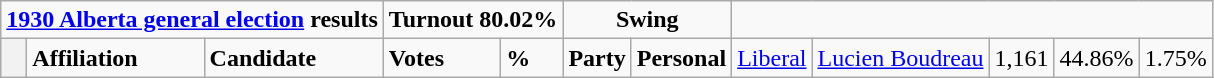<table class="wikitable">
<tr>
<td colspan="3" align=center><strong><a href='#'>1930 Alberta general election</a> results</strong></td>
<td colspan="2"><strong>Turnout 80.02%</strong></td>
<td colspan="2" align=center><strong>Swing</strong></td>
</tr>
<tr>
<th style="width: 10px;"></th>
<td><strong>Affiliation</strong></td>
<td><strong>Candidate</strong></td>
<td><strong>Votes</strong></td>
<td><strong>%</strong></td>
<td><strong>Party</strong></td>
<td><strong>Personal</strong><br>
</td>
<td><a href='#'>Liberal</a></td>
<td><a href='#'>Lucien Boudreau</a></td>
<td>1,161</td>
<td>44.86%</td>
<td colspan=2 align=center>1.75%<br>


</td>
</tr>
</table>
